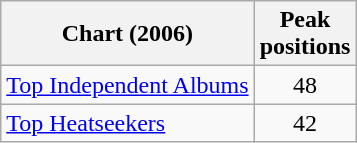<table class="wikitable">
<tr>
<th>Chart (2006)</th>
<th>Peak<br>positions</th>
</tr>
<tr>
<td><a href='#'>Top Independent Albums</a></td>
<td align=center>48</td>
</tr>
<tr>
<td><a href='#'>Top Heatseekers</a></td>
<td align=center>42</td>
</tr>
</table>
